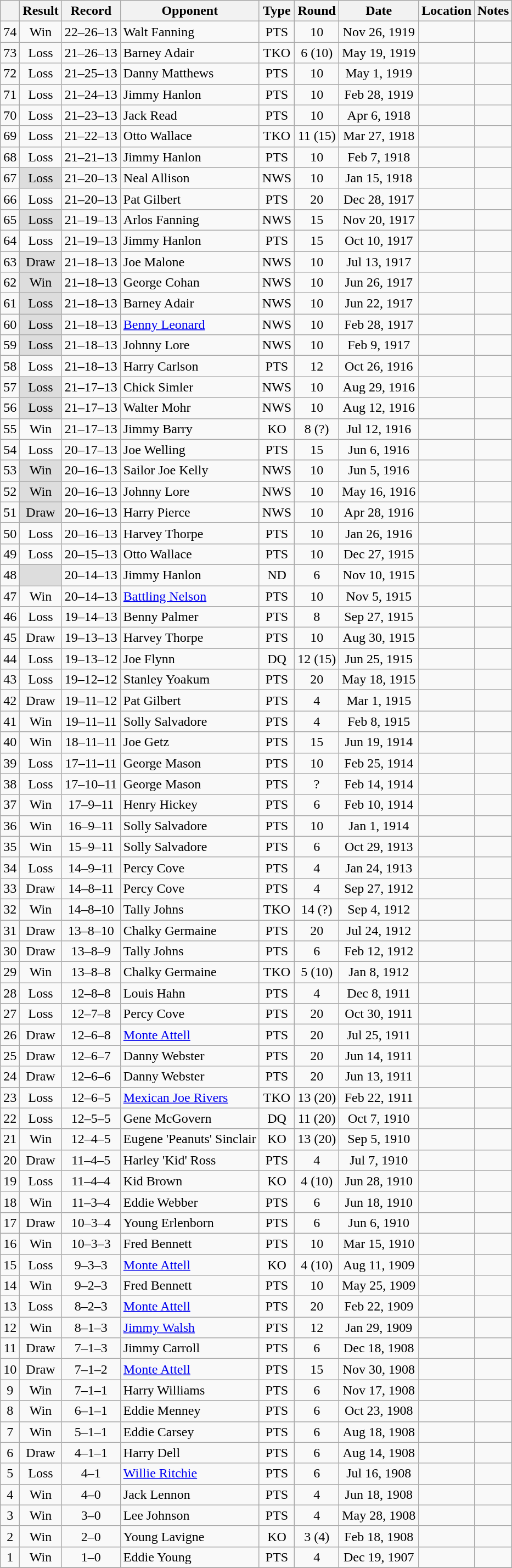<table class="wikitable mw-collapsible mw-collapsed" style="text-align:center">
<tr>
<th></th>
<th>Result</th>
<th>Record</th>
<th>Opponent</th>
<th>Type</th>
<th>Round</th>
<th>Date</th>
<th>Location</th>
<th>Notes</th>
</tr>
<tr>
<td>74</td>
<td>Win</td>
<td>22–26–13 </td>
<td align=left>Walt Fanning</td>
<td>PTS</td>
<td>10</td>
<td>Nov 26, 1919</td>
<td style="text-align:left;"></td>
<td></td>
</tr>
<tr>
<td>73</td>
<td>Loss</td>
<td>21–26–13 </td>
<td align=left>Barney Adair</td>
<td>TKO</td>
<td>6 (10)</td>
<td>May 19, 1919</td>
<td style="text-align:left;"></td>
<td></td>
</tr>
<tr>
<td>72</td>
<td>Loss</td>
<td>21–25–13 </td>
<td align=left>Danny Matthews</td>
<td>PTS</td>
<td>10</td>
<td>May 1, 1919</td>
<td style="text-align:left;"></td>
<td></td>
</tr>
<tr>
<td>71</td>
<td>Loss</td>
<td>21–24–13 </td>
<td align=left>Jimmy Hanlon</td>
<td>PTS</td>
<td>10</td>
<td>Feb 28, 1919</td>
<td style="text-align:left;"></td>
<td></td>
</tr>
<tr>
<td>70</td>
<td>Loss</td>
<td>21–23–13 </td>
<td align=left>Jack Read</td>
<td>PTS</td>
<td>10</td>
<td>Apr 6, 1918</td>
<td style="text-align:left;"></td>
<td></td>
</tr>
<tr>
<td>69</td>
<td>Loss</td>
<td>21–22–13 </td>
<td align=left>Otto Wallace</td>
<td>TKO</td>
<td>11 (15)</td>
<td>Mar 27, 1918</td>
<td style="text-align:left;"></td>
<td></td>
</tr>
<tr>
<td>68</td>
<td>Loss</td>
<td>21–21–13 </td>
<td align=left>Jimmy Hanlon</td>
<td>PTS</td>
<td>10</td>
<td>Feb 7, 1918</td>
<td style="text-align:left;"></td>
<td></td>
</tr>
<tr>
<td>67</td>
<td style="background:#DDD">Loss</td>
<td>21–20–13 </td>
<td align=left>Neal Allison</td>
<td>NWS</td>
<td>10</td>
<td>Jan 15, 1918</td>
<td style="text-align:left;"></td>
<td></td>
</tr>
<tr>
<td>66</td>
<td>Loss</td>
<td>21–20–13 </td>
<td align=left>Pat Gilbert</td>
<td>PTS</td>
<td>20</td>
<td>Dec 28, 1917</td>
<td style="text-align:left;"></td>
<td></td>
</tr>
<tr>
<td>65</td>
<td style="background:#DDD">Loss</td>
<td>21–19–13 </td>
<td align=left>Arlos Fanning</td>
<td>NWS</td>
<td>15</td>
<td>Nov 20, 1917</td>
<td style="text-align:left;"></td>
<td></td>
</tr>
<tr>
<td>64</td>
<td>Loss</td>
<td>21–19–13 </td>
<td align=left>Jimmy Hanlon</td>
<td>PTS</td>
<td>15</td>
<td>Oct 10, 1917</td>
<td style="text-align:left;"></td>
<td></td>
</tr>
<tr>
<td>63</td>
<td style="background:#DDD">Draw</td>
<td>21–18–13 </td>
<td align=left>Joe Malone</td>
<td>NWS</td>
<td>10</td>
<td>Jul 13, 1917</td>
<td style="text-align:left;"></td>
<td></td>
</tr>
<tr>
<td>62</td>
<td style="background:#DDD">Win</td>
<td>21–18–13 </td>
<td align=left>George Cohan</td>
<td>NWS</td>
<td>10</td>
<td>Jun 26, 1917</td>
<td style="text-align:left;"></td>
<td></td>
</tr>
<tr>
<td>61</td>
<td style="background:#DDD">Loss</td>
<td>21–18–13 </td>
<td align=left>Barney Adair</td>
<td>NWS</td>
<td>10</td>
<td>Jun 22, 1917</td>
<td style="text-align:left;"></td>
<td></td>
</tr>
<tr>
<td>60</td>
<td style="background:#DDD">Loss</td>
<td>21–18–13 </td>
<td align=left><a href='#'>Benny Leonard</a></td>
<td>NWS</td>
<td>10</td>
<td>Feb 28, 1917</td>
<td style="text-align:left;"></td>
<td></td>
</tr>
<tr>
<td>59</td>
<td style="background:#DDD">Loss</td>
<td>21–18–13 </td>
<td align=left>Johnny Lore</td>
<td>NWS</td>
<td>10</td>
<td>Feb 9, 1917</td>
<td style="text-align:left;"></td>
<td></td>
</tr>
<tr>
<td>58</td>
<td>Loss</td>
<td>21–18–13 </td>
<td align=left>Harry Carlson</td>
<td>PTS</td>
<td>12</td>
<td>Oct 26, 1916</td>
<td style="text-align:left;"></td>
<td></td>
</tr>
<tr>
<td>57</td>
<td style="background:#DDD">Loss</td>
<td>21–17–13 </td>
<td align=left>Chick Simler</td>
<td>NWS</td>
<td>10</td>
<td>Aug 29, 1916</td>
<td style="text-align:left;"></td>
<td></td>
</tr>
<tr>
<td>56</td>
<td style="background:#DDD">Loss</td>
<td>21–17–13 </td>
<td align=left>Walter Mohr</td>
<td>NWS</td>
<td>10</td>
<td>Aug 12, 1916</td>
<td style="text-align:left;"></td>
<td></td>
</tr>
<tr>
<td>55</td>
<td>Win</td>
<td>21–17–13 </td>
<td align=left>Jimmy Barry</td>
<td>KO</td>
<td>8 (?)</td>
<td>Jul 12, 1916</td>
<td style="text-align:left;"></td>
<td></td>
</tr>
<tr>
<td>54</td>
<td>Loss</td>
<td>20–17–13 </td>
<td align=left>Joe Welling</td>
<td>PTS</td>
<td>15</td>
<td>Jun 6, 1916</td>
<td style="text-align:left;"></td>
<td></td>
</tr>
<tr>
<td>53</td>
<td style="background:#DDD">Win</td>
<td>20–16–13 </td>
<td align=left>Sailor Joe Kelly</td>
<td>NWS</td>
<td>10</td>
<td>Jun 5, 1916</td>
<td style="text-align:left;"></td>
<td></td>
</tr>
<tr>
<td>52</td>
<td style="background:#DDD">Win</td>
<td>20–16–13 </td>
<td align=left>Johnny Lore</td>
<td>NWS</td>
<td>10</td>
<td>May 16, 1916</td>
<td style="text-align:left;"></td>
<td></td>
</tr>
<tr>
<td>51</td>
<td style="background:#DDD">Draw</td>
<td>20–16–13 </td>
<td align=left>Harry Pierce</td>
<td>NWS</td>
<td>10</td>
<td>Apr 28, 1916</td>
<td style="text-align:left;"></td>
<td></td>
</tr>
<tr>
<td>50</td>
<td>Loss</td>
<td>20–16–13 </td>
<td align=left>Harvey Thorpe</td>
<td>PTS</td>
<td>10</td>
<td>Jan 26, 1916</td>
<td style="text-align:left;"></td>
<td></td>
</tr>
<tr>
<td>49</td>
<td>Loss</td>
<td>20–15–13 </td>
<td align=left>Otto Wallace</td>
<td>PTS</td>
<td>10</td>
<td>Dec 27, 1915</td>
<td style="text-align:left;"></td>
<td></td>
</tr>
<tr>
<td>48</td>
<td style="background:#DDD"></td>
<td>20–14–13 </td>
<td align=left>Jimmy Hanlon</td>
<td>ND</td>
<td>6</td>
<td>Nov 10, 1915</td>
<td style="text-align:left;"></td>
<td></td>
</tr>
<tr>
<td>47</td>
<td>Win</td>
<td>20–14–13</td>
<td align=left><a href='#'>Battling Nelson</a></td>
<td>PTS</td>
<td>10</td>
<td>Nov 5, 1915</td>
<td style="text-align:left;"></td>
<td></td>
</tr>
<tr>
<td>46</td>
<td>Loss</td>
<td>19–14–13</td>
<td align=left>Benny Palmer</td>
<td>PTS</td>
<td>8</td>
<td>Sep 27, 1915</td>
<td style="text-align:left;"></td>
<td></td>
</tr>
<tr>
<td>45</td>
<td>Draw</td>
<td>19–13–13</td>
<td align=left>Harvey Thorpe</td>
<td>PTS</td>
<td>10</td>
<td>Aug 30, 1915</td>
<td style="text-align:left;"></td>
<td></td>
</tr>
<tr>
<td>44</td>
<td>Loss</td>
<td>19–13–12</td>
<td align=left>Joe Flynn</td>
<td>DQ</td>
<td>12 (15)</td>
<td>Jun 25, 1915</td>
<td style="text-align:left;"></td>
<td></td>
</tr>
<tr>
<td>43</td>
<td>Loss</td>
<td>19–12–12</td>
<td align=left>Stanley Yoakum</td>
<td>PTS</td>
<td>20</td>
<td>May 18, 1915</td>
<td style="text-align:left;"></td>
<td></td>
</tr>
<tr>
<td>42</td>
<td>Draw</td>
<td>19–11–12</td>
<td align=left>Pat Gilbert</td>
<td>PTS</td>
<td>4</td>
<td>Mar 1, 1915</td>
<td style="text-align:left;"></td>
<td></td>
</tr>
<tr>
<td>41</td>
<td>Win</td>
<td>19–11–11</td>
<td align=left>Solly Salvadore</td>
<td>PTS</td>
<td>4</td>
<td>Feb 8, 1915</td>
<td style="text-align:left;"></td>
<td></td>
</tr>
<tr>
<td>40</td>
<td>Win</td>
<td>18–11–11</td>
<td align=left>Joe Getz</td>
<td>PTS</td>
<td>15</td>
<td>Jun 19, 1914</td>
<td style="text-align:left;"></td>
<td></td>
</tr>
<tr>
<td>39</td>
<td>Loss</td>
<td>17–11–11</td>
<td align=left>George Mason</td>
<td>PTS</td>
<td>10</td>
<td>Feb 25, 1914</td>
<td style="text-align:left;"></td>
<td></td>
</tr>
<tr>
<td>38</td>
<td>Loss</td>
<td>17–10–11</td>
<td align=left>George Mason</td>
<td>PTS</td>
<td>?</td>
<td>Feb 14, 1914</td>
<td style="text-align:left;"></td>
<td style="text-align:left;"></td>
</tr>
<tr>
<td>37</td>
<td>Win</td>
<td>17–9–11</td>
<td align=left>Henry Hickey</td>
<td>PTS</td>
<td>6</td>
<td>Feb 10, 1914</td>
<td style="text-align:left;"></td>
<td></td>
</tr>
<tr>
<td>36</td>
<td>Win</td>
<td>16–9–11</td>
<td align=left>Solly Salvadore</td>
<td>PTS</td>
<td>10</td>
<td>Jan 1, 1914</td>
<td style="text-align:left;"></td>
<td></td>
</tr>
<tr>
<td>35</td>
<td>Win</td>
<td>15–9–11</td>
<td align=left>Solly Salvadore</td>
<td>PTS</td>
<td>6</td>
<td>Oct 29, 1913</td>
<td style="text-align:left;"></td>
<td></td>
</tr>
<tr>
<td>34</td>
<td>Loss</td>
<td>14–9–11</td>
<td align=left>Percy Cove</td>
<td>PTS</td>
<td>4</td>
<td>Jan 24, 1913</td>
<td style="text-align:left;"></td>
<td></td>
</tr>
<tr>
<td>33</td>
<td>Draw</td>
<td>14–8–11</td>
<td align=left>Percy Cove</td>
<td>PTS</td>
<td>4</td>
<td>Sep 27, 1912</td>
<td style="text-align:left;"></td>
<td></td>
</tr>
<tr>
<td>32</td>
<td>Win</td>
<td>14–8–10</td>
<td align=left>Tally Johns</td>
<td>TKO</td>
<td>14 (?)</td>
<td>Sep 4, 1912</td>
<td style="text-align:left;"></td>
<td></td>
</tr>
<tr>
<td>31</td>
<td>Draw</td>
<td>13–8–10</td>
<td align=left>Chalky Germaine</td>
<td>PTS</td>
<td>20</td>
<td>Jul 24, 1912</td>
<td style="text-align:left;"></td>
<td></td>
</tr>
<tr>
<td>30</td>
<td>Draw</td>
<td>13–8–9</td>
<td align=left>Tally Johns</td>
<td>PTS</td>
<td>6</td>
<td>Feb 12, 1912</td>
<td style="text-align:left;"></td>
<td></td>
</tr>
<tr>
<td>29</td>
<td>Win</td>
<td>13–8–8</td>
<td align=left>Chalky Germaine</td>
<td>TKO</td>
<td>5 (10)</td>
<td>Jan 8, 1912</td>
<td style="text-align:left;"></td>
<td></td>
</tr>
<tr>
<td>28</td>
<td>Loss</td>
<td>12–8–8</td>
<td align=left>Louis Hahn</td>
<td>PTS</td>
<td>4</td>
<td>Dec 8, 1911</td>
<td style="text-align:left;"></td>
<td></td>
</tr>
<tr>
<td>27</td>
<td>Loss</td>
<td>12–7–8</td>
<td align=left>Percy Cove</td>
<td>PTS</td>
<td>20</td>
<td>Oct 30, 1911</td>
<td style="text-align:left;"></td>
<td></td>
</tr>
<tr>
<td>26</td>
<td>Draw</td>
<td>12–6–8</td>
<td align=left><a href='#'>Monte Attell</a></td>
<td>PTS</td>
<td>20</td>
<td>Jul 25, 1911</td>
<td style="text-align:left;"></td>
<td></td>
</tr>
<tr>
<td>25</td>
<td>Draw</td>
<td>12–6–7</td>
<td align=left>Danny Webster</td>
<td>PTS</td>
<td>20</td>
<td>Jun 14, 1911</td>
<td style="text-align:left;"></td>
<td></td>
</tr>
<tr>
<td>24</td>
<td>Draw</td>
<td>12–6–6</td>
<td align=left>Danny Webster</td>
<td>PTS</td>
<td>20</td>
<td>Jun 13, 1911</td>
<td style="text-align:left;"></td>
<td></td>
</tr>
<tr>
<td>23</td>
<td>Loss</td>
<td>12–6–5</td>
<td align=left><a href='#'>Mexican Joe Rivers</a></td>
<td>TKO</td>
<td>13 (20)</td>
<td>Feb 22, 1911</td>
<td style="text-align:left;"></td>
<td></td>
</tr>
<tr>
<td>22</td>
<td>Loss</td>
<td>12–5–5</td>
<td align=left>Gene McGovern</td>
<td>DQ</td>
<td>11 (20)</td>
<td>Oct 7, 1910</td>
<td style="text-align:left;"></td>
<td></td>
</tr>
<tr>
<td>21</td>
<td>Win</td>
<td>12–4–5</td>
<td align=left>Eugene 'Peanuts' Sinclair</td>
<td>KO</td>
<td>13 (20)</td>
<td>Sep 5, 1910</td>
<td style="text-align:left;"></td>
<td style="text-align:left;"></td>
</tr>
<tr>
<td>20</td>
<td>Draw</td>
<td>11–4–5</td>
<td align=left>Harley 'Kid' Ross</td>
<td>PTS</td>
<td>4</td>
<td>Jul 7, 1910</td>
<td style="text-align:left;"></td>
<td></td>
</tr>
<tr>
<td>19</td>
<td>Loss</td>
<td>11–4–4</td>
<td align=left>Kid Brown</td>
<td>KO</td>
<td>4 (10)</td>
<td>Jun 28, 1910</td>
<td style="text-align:left;"></td>
<td></td>
</tr>
<tr>
<td>18</td>
<td>Win</td>
<td>11–3–4</td>
<td align=left>Eddie Webber</td>
<td>PTS</td>
<td>6</td>
<td>Jun 18, 1910</td>
<td style="text-align:left;"></td>
<td></td>
</tr>
<tr>
<td>17</td>
<td>Draw</td>
<td>10–3–4</td>
<td align=left>Young Erlenborn</td>
<td>PTS</td>
<td>6</td>
<td>Jun 6, 1910</td>
<td style="text-align:left;"></td>
<td></td>
</tr>
<tr>
<td>16</td>
<td>Win</td>
<td>10–3–3</td>
<td align=left>Fred Bennett</td>
<td>PTS</td>
<td>10</td>
<td>Mar 15, 1910</td>
<td style="text-align:left;"></td>
<td></td>
</tr>
<tr>
<td>15</td>
<td>Loss</td>
<td>9–3–3</td>
<td align=left><a href='#'>Monte Attell</a></td>
<td>KO</td>
<td>4 (10)</td>
<td>Aug 11, 1909</td>
<td style="text-align:left;"></td>
<td style="text-align:left;"></td>
</tr>
<tr>
<td>14</td>
<td>Win</td>
<td>9–2–3</td>
<td align=left>Fred Bennett</td>
<td>PTS</td>
<td>10</td>
<td>May 25, 1909</td>
<td style="text-align:left;"></td>
<td></td>
</tr>
<tr>
<td>13</td>
<td>Loss</td>
<td>8–2–3</td>
<td align=left><a href='#'>Monte Attell</a></td>
<td>PTS</td>
<td>20</td>
<td>Feb 22, 1909</td>
<td style="text-align:left;"></td>
<td style="text-align:left;"></td>
</tr>
<tr>
<td>12</td>
<td>Win</td>
<td>8–1–3</td>
<td align=left><a href='#'>Jimmy Walsh</a></td>
<td>PTS</td>
<td>12</td>
<td>Jan 29, 1909</td>
<td style="text-align:left;"></td>
<td style="text-align:left;"></td>
</tr>
<tr>
<td>11</td>
<td>Draw</td>
<td>7–1–3</td>
<td align=left>Jimmy Carroll</td>
<td>PTS</td>
<td>6</td>
<td>Dec 18, 1908</td>
<td style="text-align:left;"></td>
<td></td>
</tr>
<tr>
<td>10</td>
<td>Draw</td>
<td>7–1–2</td>
<td align=left><a href='#'>Monte Attell</a></td>
<td>PTS</td>
<td>15</td>
<td>Nov 30, 1908</td>
<td style="text-align:left;"></td>
<td></td>
</tr>
<tr>
<td>9</td>
<td>Win</td>
<td>7–1–1</td>
<td align=left>Harry Williams</td>
<td>PTS</td>
<td>6</td>
<td>Nov 17, 1908</td>
<td style="text-align:left;"></td>
<td></td>
</tr>
<tr>
<td>8</td>
<td>Win</td>
<td>6–1–1</td>
<td align=left>Eddie Menney</td>
<td>PTS</td>
<td>6</td>
<td>Oct 23, 1908</td>
<td style="text-align:left;"></td>
<td></td>
</tr>
<tr>
<td>7</td>
<td>Win</td>
<td>5–1–1</td>
<td align=left>Eddie Carsey</td>
<td>PTS</td>
<td>6</td>
<td>Aug 18, 1908</td>
<td style="text-align:left;"></td>
<td></td>
</tr>
<tr>
<td>6</td>
<td>Draw</td>
<td>4–1–1</td>
<td align=left>Harry Dell</td>
<td>PTS</td>
<td>6</td>
<td>Aug 14, 1908</td>
<td style="text-align:left;"></td>
<td></td>
</tr>
<tr>
<td>5</td>
<td>Loss</td>
<td>4–1</td>
<td align=left><a href='#'>Willie Ritchie</a></td>
<td>PTS</td>
<td>6</td>
<td>Jul 16, 1908</td>
<td style="text-align:left;"></td>
<td></td>
</tr>
<tr>
<td>4</td>
<td>Win</td>
<td>4–0</td>
<td align=left>Jack Lennon</td>
<td>PTS</td>
<td>4</td>
<td>Jun 18, 1908</td>
<td style="text-align:left;"></td>
<td></td>
</tr>
<tr>
<td>3</td>
<td>Win</td>
<td>3–0</td>
<td align=left>Lee Johnson</td>
<td>PTS</td>
<td>4</td>
<td>May 28, 1908</td>
<td style="text-align:left;"></td>
<td></td>
</tr>
<tr>
<td>2</td>
<td>Win</td>
<td>2–0</td>
<td align=left>Young Lavigne</td>
<td>KO</td>
<td>3 (4)</td>
<td>Feb 18, 1908</td>
<td style="text-align:left;"></td>
<td></td>
</tr>
<tr>
<td>1</td>
<td>Win</td>
<td>1–0</td>
<td align=left>Eddie Young</td>
<td>PTS</td>
<td>4</td>
<td>Dec 19, 1907</td>
<td style="text-align:left;"></td>
<td></td>
</tr>
<tr>
</tr>
</table>
